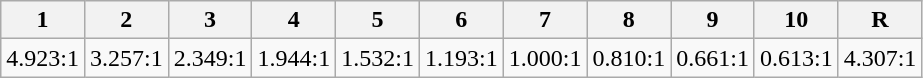<table class=wikitable>
<tr>
<th>1</th>
<th>2</th>
<th>3</th>
<th>4</th>
<th>5</th>
<th>6</th>
<th>7</th>
<th>8</th>
<th>9</th>
<th>10</th>
<th>R</th>
</tr>
<tr>
<td>4.923:1</td>
<td>3.257:1</td>
<td>2.349:1</td>
<td>1.944:1</td>
<td>1.532:1</td>
<td>1.193:1</td>
<td>1.000:1</td>
<td>0.810:1</td>
<td>0.661:1</td>
<td>0.613:1</td>
<td>4.307:1</td>
</tr>
</table>
